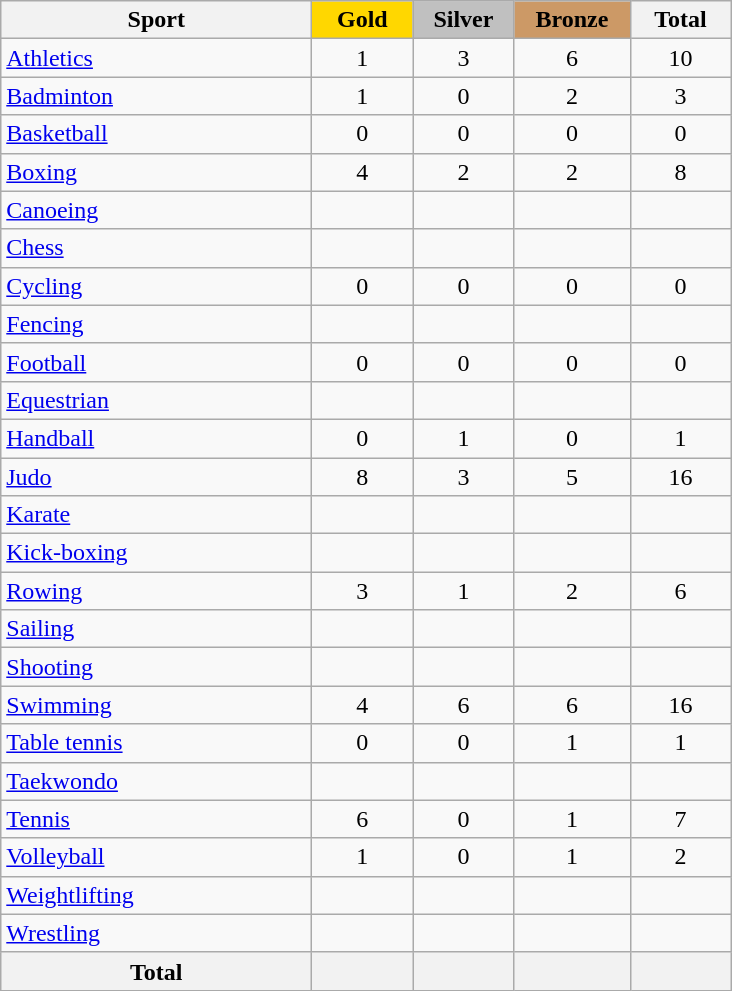<table class="wikitable sortable" style="text-align:center;">
<tr>
<th width=200>Sport</th>
<td bgcolor=gold width=60><strong>Gold</strong></td>
<td bgcolor=silver width=60><strong>Silver</strong></td>
<td bgcolor=#cc9966 width=70><strong>Bronze</strong></td>
<th width=60>Total</th>
</tr>
<tr>
<td align=left> <a href='#'>Athletics</a></td>
<td>1</td>
<td>3</td>
<td>6</td>
<td>10</td>
</tr>
<tr>
<td align=left> <a href='#'>Badminton</a></td>
<td>1</td>
<td>0</td>
<td>2</td>
<td>3</td>
</tr>
<tr>
<td align=left> <a href='#'>Basketball</a></td>
<td>0</td>
<td>0</td>
<td>0</td>
<td>0</td>
</tr>
<tr>
<td align=left> <a href='#'>Boxing</a></td>
<td>4</td>
<td>2</td>
<td>2</td>
<td>8</td>
</tr>
<tr>
<td align=left> <a href='#'>Canoeing</a></td>
<td></td>
<td></td>
<td></td>
<td></td>
</tr>
<tr>
<td align=left> <a href='#'>Chess</a></td>
<td></td>
<td></td>
<td></td>
<td></td>
</tr>
<tr>
<td align=left> <a href='#'>Cycling</a></td>
<td>0</td>
<td>0</td>
<td>0</td>
<td>0</td>
</tr>
<tr>
<td align=left> <a href='#'>Fencing</a></td>
<td></td>
<td></td>
<td></td>
<td></td>
</tr>
<tr>
<td align=left> <a href='#'>Football</a></td>
<td>0</td>
<td>0</td>
<td>0</td>
<td>0</td>
</tr>
<tr>
<td align=left> <a href='#'>Equestrian</a></td>
<td></td>
<td></td>
<td></td>
<td></td>
</tr>
<tr>
<td align=left> <a href='#'>Handball</a></td>
<td>0</td>
<td>1</td>
<td>0</td>
<td>1</td>
</tr>
<tr>
<td align=left> <a href='#'>Judo</a></td>
<td>8</td>
<td>3</td>
<td>5</td>
<td>16</td>
</tr>
<tr>
<td align=left> <a href='#'>Karate</a></td>
<td></td>
<td></td>
<td></td>
<td></td>
</tr>
<tr>
<td align=left> <a href='#'>Kick-boxing</a></td>
<td></td>
<td></td>
<td></td>
<td></td>
</tr>
<tr>
<td align=left> <a href='#'>Rowing</a></td>
<td>3</td>
<td>1</td>
<td>2</td>
<td>6</td>
</tr>
<tr>
<td align=left> <a href='#'>Sailing</a></td>
<td></td>
<td></td>
<td></td>
<td></td>
</tr>
<tr>
<td align=left> <a href='#'>Shooting</a></td>
<td></td>
<td></td>
<td></td>
<td></td>
</tr>
<tr>
<td align=left> <a href='#'>Swimming</a></td>
<td>4</td>
<td>6</td>
<td>6</td>
<td>16</td>
</tr>
<tr>
<td align=left> <a href='#'>Table tennis</a></td>
<td>0</td>
<td>0</td>
<td>1</td>
<td>1</td>
</tr>
<tr>
<td align=left> <a href='#'>Taekwondo</a></td>
<td></td>
<td></td>
<td></td>
<td></td>
</tr>
<tr>
<td align=left> <a href='#'>Tennis</a></td>
<td>6</td>
<td>0</td>
<td>1</td>
<td>7</td>
</tr>
<tr>
<td align=left> <a href='#'>Volleyball</a></td>
<td>1</td>
<td>0</td>
<td>1</td>
<td>2</td>
</tr>
<tr>
<td align=left> <a href='#'>Weightlifting</a></td>
<td></td>
<td></td>
<td></td>
<td></td>
</tr>
<tr>
<td align=left> <a href='#'>Wrestling</a></td>
<td></td>
<td></td>
<td></td>
<td></td>
</tr>
<tr>
<th>Total</th>
<th></th>
<th></th>
<th></th>
<th></th>
</tr>
</table>
